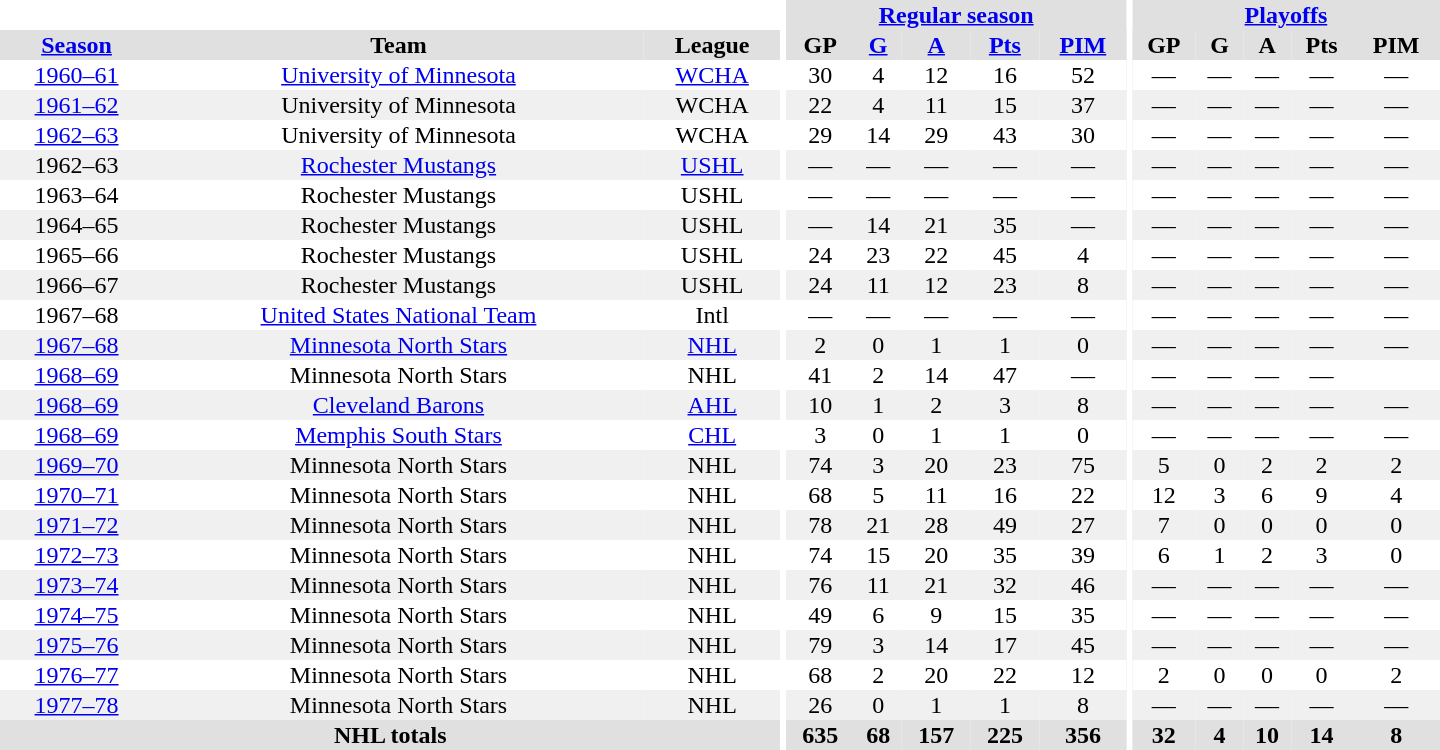<table border="0" cellpadding="1" cellspacing="0" style="text-align:center; width:60em">
<tr bgcolor="#e0e0e0">
<th colspan="3" bgcolor="#ffffff"></th>
<th rowspan="100" bgcolor="#ffffff"></th>
<th colspan="5"><a href='#'>Regular season</a></th>
<th rowspan="100" bgcolor="#ffffff"></th>
<th colspan="5"><a href='#'>Playoffs</a></th>
</tr>
<tr bgcolor="#e0e0e0">
<th><a href='#'>Season</a></th>
<th>Team</th>
<th>League</th>
<th>GP</th>
<th><a href='#'>G</a></th>
<th><a href='#'>A</a></th>
<th><a href='#'>Pts</a></th>
<th><a href='#'>PIM</a></th>
<th>GP</th>
<th>G</th>
<th>A</th>
<th>Pts</th>
<th>PIM</th>
</tr>
<tr>
<td><a href='#'>1960–61</a></td>
<td><a href='#'>University of Minnesota</a></td>
<td><a href='#'>WCHA</a></td>
<td>30</td>
<td>4</td>
<td>12</td>
<td>16</td>
<td>52</td>
<td>—</td>
<td>—</td>
<td>—</td>
<td>—</td>
<td>—</td>
</tr>
<tr bgcolor="#f0f0f0">
<td><a href='#'>1961–62</a></td>
<td>University of Minnesota</td>
<td>WCHA</td>
<td>22</td>
<td>4</td>
<td>11</td>
<td>15</td>
<td>37</td>
<td>—</td>
<td>—</td>
<td>—</td>
<td>—</td>
<td>—</td>
</tr>
<tr>
<td><a href='#'>1962–63</a></td>
<td>University of Minnesota</td>
<td>WCHA</td>
<td>29</td>
<td>14</td>
<td>29</td>
<td>43</td>
<td>30</td>
<td>—</td>
<td>—</td>
<td>—</td>
<td>—</td>
<td>—</td>
</tr>
<tr bgcolor="#f0f0f0">
<td>1962–63</td>
<td><a href='#'>Rochester Mustangs</a></td>
<td><a href='#'>USHL</a></td>
<td>—</td>
<td>—</td>
<td>—</td>
<td>—</td>
<td>—</td>
<td>—</td>
<td>—</td>
<td>—</td>
<td>—</td>
<td>—</td>
</tr>
<tr>
<td>1963–64</td>
<td>Rochester Mustangs</td>
<td>USHL</td>
<td>—</td>
<td>—</td>
<td>—</td>
<td>—</td>
<td>—</td>
<td>—</td>
<td>—</td>
<td>—</td>
<td>—</td>
<td>—</td>
</tr>
<tr bgcolor="#f0f0f0">
<td>1964–65</td>
<td>Rochester Mustangs</td>
<td>USHL</td>
<td>—</td>
<td>14</td>
<td>21</td>
<td>35</td>
<td>—</td>
<td>—</td>
<td>—</td>
<td>—</td>
<td>—</td>
<td>—</td>
</tr>
<tr>
<td>1965–66</td>
<td>Rochester Mustangs</td>
<td>USHL</td>
<td>24</td>
<td>23</td>
<td>22</td>
<td>45</td>
<td>4</td>
<td>—</td>
<td>—</td>
<td>—</td>
<td>—</td>
<td>—</td>
</tr>
<tr bgcolor="#f0f0f0">
<td>1966–67</td>
<td>Rochester Mustangs</td>
<td>USHL</td>
<td>24</td>
<td>11</td>
<td>12</td>
<td>23</td>
<td>8</td>
<td>—</td>
<td>—</td>
<td>—</td>
<td>—</td>
<td>—</td>
</tr>
<tr>
<td>1967–68</td>
<td><a href='#'>United States National Team</a></td>
<td>Intl</td>
<td>—</td>
<td>—</td>
<td>—</td>
<td>—</td>
<td>—</td>
<td>—</td>
<td>—</td>
<td>—</td>
<td>—</td>
<td>—</td>
</tr>
<tr bgcolor="#f0f0f0">
<td><a href='#'>1967–68</a></td>
<td><a href='#'>Minnesota North Stars</a></td>
<td><a href='#'>NHL</a></td>
<td>2</td>
<td>0</td>
<td>1</td>
<td>1</td>
<td>0</td>
<td>—</td>
<td>—</td>
<td>—</td>
<td>—</td>
<td>—</td>
</tr>
<tr>
<td><a href='#'>1968–69</a></td>
<td>Minnesota North Stars</td>
<td>NHL</td>
<td>41</td>
<td>2</td>
<td 12>14</td>
<td>47</td>
<td>—</td>
<td>—</td>
<td>—</td>
<td>—</td>
<td>—</td>
</tr>
<tr bgcolor="#f0f0f0">
<td><a href='#'>1968–69</a></td>
<td><a href='#'>Cleveland Barons</a></td>
<td><a href='#'>AHL</a></td>
<td>10</td>
<td>1</td>
<td>2</td>
<td>3</td>
<td>8</td>
<td>—</td>
<td>—</td>
<td>—</td>
<td>—</td>
<td>—</td>
</tr>
<tr>
<td><a href='#'>1968–69</a></td>
<td><a href='#'>Memphis South Stars</a></td>
<td><a href='#'>CHL</a></td>
<td>3</td>
<td>0</td>
<td>1</td>
<td>1</td>
<td>0</td>
<td>—</td>
<td>—</td>
<td>—</td>
<td>—</td>
<td>—</td>
</tr>
<tr bgcolor="#f0f0f0">
<td><a href='#'>1969–70</a></td>
<td>Minnesota North Stars</td>
<td>NHL</td>
<td>74</td>
<td>3</td>
<td>20</td>
<td>23</td>
<td>75</td>
<td>5</td>
<td>0</td>
<td>2</td>
<td>2</td>
<td>2</td>
</tr>
<tr>
<td><a href='#'>1970–71</a></td>
<td>Minnesota North Stars</td>
<td>NHL</td>
<td>68</td>
<td>5</td>
<td>11</td>
<td>16</td>
<td>22</td>
<td>12</td>
<td>3</td>
<td>6</td>
<td>9</td>
<td>4</td>
</tr>
<tr bgcolor="#f0f0f0">
<td><a href='#'>1971–72</a></td>
<td>Minnesota North Stars</td>
<td>NHL</td>
<td>78</td>
<td>21</td>
<td>28</td>
<td>49</td>
<td>27</td>
<td>7</td>
<td>0</td>
<td>0</td>
<td>0</td>
<td>0</td>
</tr>
<tr>
<td><a href='#'>1972–73</a></td>
<td>Minnesota North Stars</td>
<td>NHL</td>
<td>74</td>
<td>15</td>
<td>20</td>
<td>35</td>
<td>39</td>
<td>6</td>
<td>1</td>
<td>2</td>
<td>3</td>
<td>0</td>
</tr>
<tr bgcolor="#f0f0f0">
<td><a href='#'>1973–74</a></td>
<td>Minnesota North Stars</td>
<td>NHL</td>
<td>76</td>
<td>11</td>
<td>21</td>
<td>32</td>
<td>46</td>
<td>—</td>
<td>—</td>
<td>—</td>
<td>—</td>
<td>—</td>
</tr>
<tr>
<td><a href='#'>1974–75</a></td>
<td>Minnesota North Stars</td>
<td>NHL</td>
<td>49</td>
<td>6</td>
<td>9</td>
<td>15</td>
<td>35</td>
<td>—</td>
<td>—</td>
<td>—</td>
<td>—</td>
<td>—</td>
</tr>
<tr bgcolor="#f0f0f0">
<td><a href='#'>1975–76</a></td>
<td>Minnesota North Stars</td>
<td>NHL</td>
<td>79</td>
<td>3</td>
<td>14</td>
<td>17</td>
<td>45</td>
<td>—</td>
<td>—</td>
<td>—</td>
<td>—</td>
<td>—</td>
</tr>
<tr>
<td><a href='#'>1976–77</a></td>
<td>Minnesota North Stars</td>
<td>NHL</td>
<td>68</td>
<td>2</td>
<td>20</td>
<td>22</td>
<td>12</td>
<td>2</td>
<td>0</td>
<td>0</td>
<td>0</td>
<td>2</td>
</tr>
<tr bgcolor="#f0f0f0">
<td><a href='#'>1977–78</a></td>
<td>Minnesota North Stars</td>
<td>NHL</td>
<td>26</td>
<td>0</td>
<td>1</td>
<td>1</td>
<td>8</td>
<td>—</td>
<td>—</td>
<td>—</td>
<td>—</td>
<td>—</td>
</tr>
<tr bgcolor="#e0e0e0">
<th colspan="3">NHL totals</th>
<th>635</th>
<th>68</th>
<th>157</th>
<th>225</th>
<th>356</th>
<th>32</th>
<th>4</th>
<th>10</th>
<th>14</th>
<th>8</th>
</tr>
</table>
